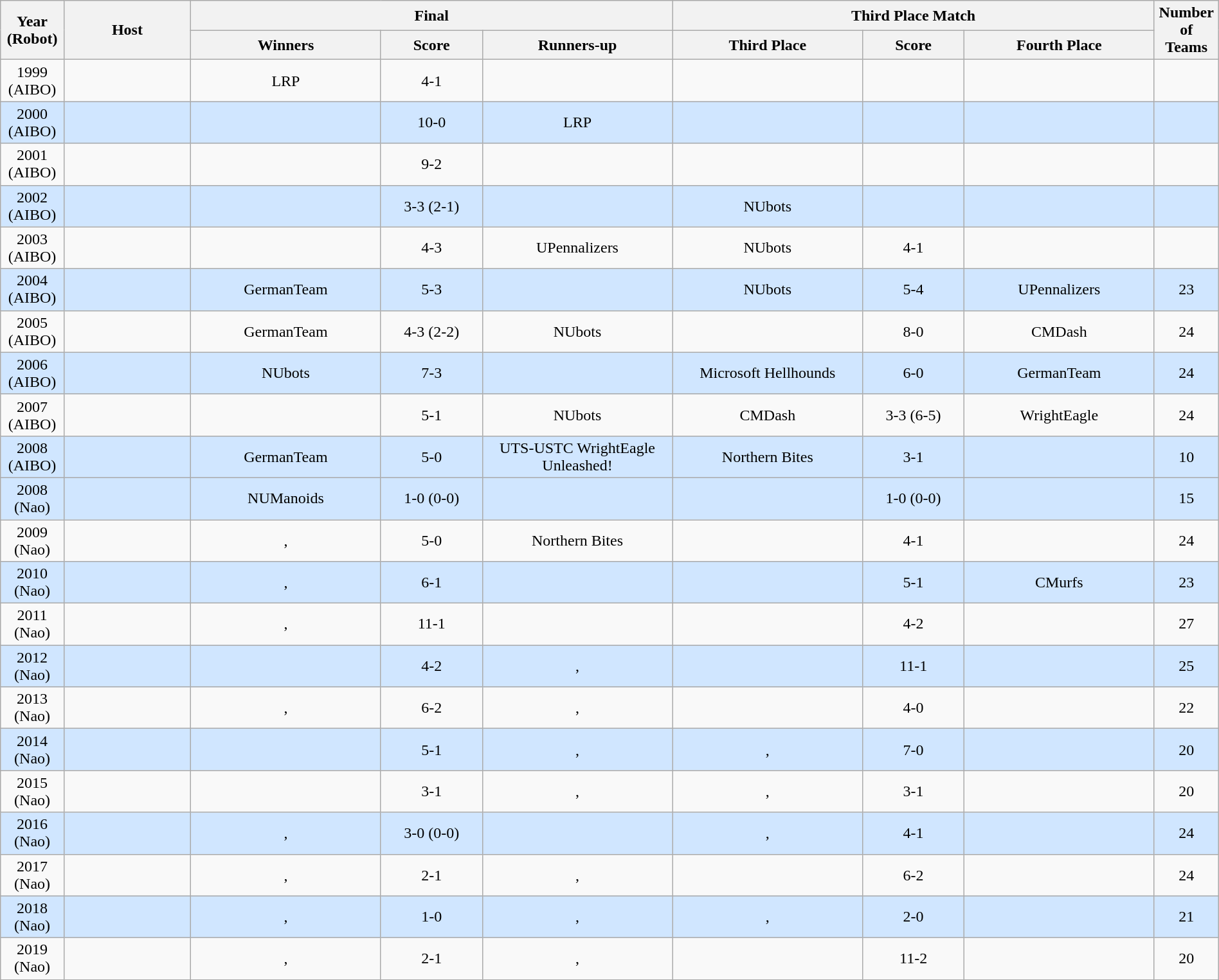<table class="wikitable" style="text-align:center; width:100%">
<tr>
<th rowspan="2" style="width:5%;">Year (Robot)</th>
<th rowspan="2" style="width:10%;">Host</th>
<th colspan=3>Final</th>
<th colspan=3>Third Place Match</th>
<th rowspan="2" style="width:5%;">Number of Teams</th>
</tr>
<tr>
<th width=15%>Winners</th>
<th width=8%>Score</th>
<th width=15%>Runners-up</th>
<th width=15%>Third Place</th>
<th width=8%>Score</th>
<th width=15%>Fourth Place</th>
</tr>
<tr style="text-align:center;">
<td>1999 <br> (AIBO)</td>
<td></td>
<td>LRP <br> </td>
<td>4-1</td>
<td> <br> </td>
<td> <br> </td>
<td style="text-align:center;"></td>
<td style="text-align:center;"></td>
<td style="text-align:center;"></td>
</tr>
<tr style="background:#d0e6ff; text-align:center;">
<td>2000 <br> (AIBO)</td>
<td></td>
<td> <br> </td>
<td>10-0</td>
<td>LRP <br> </td>
<td> <br> </td>
<td style="text-align:center;"></td>
<td style="text-align:center;"></td>
<td style="text-align:center;"></td>
</tr>
<tr style="text-align:center;">
<td>2001 <br> (AIBO)</td>
<td></td>
<td> <br> </td>
<td>9-2</td>
<td> <br> </td>
<td style="text-align:center;"></td>
<td style="text-align:center;"></td>
<td style="text-align:center;"></td>
<td style="text-align:center;"></td>
</tr>
<tr style="background:#d0e6ff; text-align:center;">
<td>2002 <br> (AIBO)</td>
<td> </td>
<td> <br> </td>
<td>3-3 (2-1)</td>
<td> <br> </td>
<td>NUbots <br> </td>
<td style="text-align:center;"></td>
<td style="text-align:center;"></td>
<td style="text-align:center;"></td>
</tr>
<tr style="text-align:center;">
<td>2003 <br> (AIBO)</td>
<td></td>
<td> <br> </td>
<td>4-3</td>
<td>UPennalizers <br> </td>
<td>NUbots <br> </td>
<td>4-1</td>
<td> <br> </td>
<td style="text-align:center;"></td>
</tr>
<tr style="background:#d0e6ff; text-align:center;">
<td>2004 <br> (AIBO)</td>
<td></td>
<td>GermanTeam <br> </td>
<td>5-3</td>
<td>  <br> </td>
<td>NUbots <br> </td>
<td>5-4</td>
<td>UPennalizers <br> </td>
<td>23</td>
</tr>
<tr style="text-align:center;">
<td>2005 <br> (AIBO)</td>
<td></td>
<td>GermanTeam <br> </td>
<td>4-3 (2-2)</td>
<td>NUbots <br> </td>
<td> <br> </td>
<td>8-0</td>
<td>CMDash <br> </td>
<td>24</td>
</tr>
<tr style="background:#d0e6ff; text-align:center;">
<td>2006 <br> (AIBO)</td>
<td></td>
<td>NUbots <br> </td>
<td>7-3</td>
<td> <br> </td>
<td>Microsoft Hellhounds <br> </td>
<td>6-0</td>
<td>GermanTeam <br> </td>
<td>24</td>
</tr>
<tr style="text-align:center;">
<td>2007 <br> (AIBO)</td>
<td></td>
<td> <br> </td>
<td>5-1</td>
<td>NUbots <br> </td>
<td>CMDash <br> </td>
<td>3-3 (6-5)</td>
<td>WrightEagle <br> </td>
<td>24</td>
</tr>
<tr style="background:#d0e6ff; text-align:center;">
<td>2008 <br> (AIBO)</td>
<td> </td>
<td>GermanTeam <br> </td>
<td>5-0</td>
<td>UTS-USTC WrightEagle Unleashed! <br>  </td>
<td>Northern Bites <br> </td>
<td>3-1</td>
<td> <br> </td>
<td>10</td>
</tr>
<tr style="background:#d0e6ff; text-align:center;">
<td>2008 <br> (Nao)</td>
<td style="text-align:center;"></td>
<td>NUManoids <br>  </td>
<td>1-0 (0-0)</td>
<td> <br> </td>
<td> <br> </td>
<td>1-0 (0-0)</td>
<td> <br> </td>
<td>15</td>
</tr>
<tr style="text-align:center;">
<td>2009 <br> (Nao)</td>
<td></td>
<td>,<br> </td>
<td>5-0</td>
<td>Northern Bites <br> </td>
<td> <br> </td>
<td>4-1</td>
<td> <br> </td>
<td>24</td>
</tr>
<tr style="background:#d0e6ff; text-align:center;">
<td>2010  <br> (Nao)</td>
<td></td>
<td>,<br> </td>
<td>6-1</td>
<td> <br> </td>
<td> <br> </td>
<td>5-1</td>
<td>CMurfs <br> </td>
<td>23</td>
</tr>
<tr style="text-align:center;">
<td>2011 <br> (Nao)</td>
<td></td>
<td>,<br> </td>
<td>11-1</td>
<td>  <br> </td>
<td> <br> </td>
<td>4-2</td>
<td> <br> </td>
<td>27 </td>
</tr>
<tr style="background:#d0e6ff; text-align:center;">
<td>2012  <br> (Nao)</td>
<td> </td>
<td> <br> </td>
<td>4-2</td>
<td>,<br> </td>
<td> <br> </td>
<td>11-1</td>
<td> <br> </td>
<td>25 </td>
</tr>
<tr style="text-align:center;">
<td>2013  <br> (Nao)</td>
<td></td>
<td>,<br></td>
<td>6-2</td>
<td>,  </td>
<td>  </td>
<td>4-0</td>
<td> <br> </td>
<td>22 </td>
</tr>
<tr style="background:#d0e6ff; text-align:center;">
<td>2014  <br> (Nao)</td>
<td></td>
<td> <br> </td>
<td>5-1</td>
<td>,  </td>
<td>, </td>
<td>7-0</td>
<td> </td>
<td>20</td>
</tr>
<tr style="text-align:center;">
<td>2015  <br> (Nao)</td>
<td></td>
<td> <br> </td>
<td>3-1</td>
<td>, </td>
<td>,  </td>
<td>3-1</td>
<td> </td>
<td>20</td>
</tr>
<tr style="background:#d0e6ff; text-align:center;">
<td>2016  <br> (Nao)</td>
<td></td>
<td>, </td>
<td>3-0 (0-0)</td>
<td> <br> </td>
<td>,  </td>
<td>4-1</td>
<td> </td>
<td>24</td>
</tr>
<tr style="text-align:center;">
<td>2017  <br> (Nao)</td>
<td></td>
<td>, </td>
<td>2-1</td>
<td>,  </td>
<td> </td>
<td>6-2</td>
<td> <br> </td>
<td>24</td>
</tr>
<tr style="background:#d0e6ff; text-align:center;">
<td>2018  <br> (Nao)</td>
<td></td>
<td>,  </td>
<td>1-0</td>
<td>, </td>
<td>, </td>
<td>2-0</td>
<td> <br> </td>
<td>21</td>
</tr>
<tr>
<td>2019<br>(Nao)</td>
<td></td>
<td>, </td>
<td>2-1</td>
<td>,  </td>
<td> <br> </td>
<td>11-2</td>
<td>  <br> </td>
<td>20</td>
</tr>
</table>
